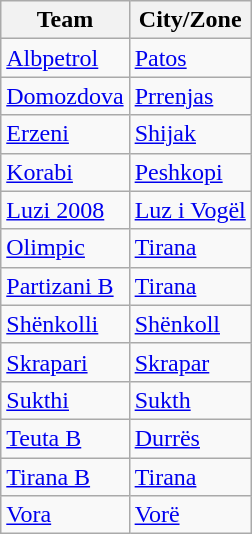<table class="wikitable sortable">
<tr>
<th>Team</th>
<th>City/Zone</th>
</tr>
<tr>
<td><a href='#'>Albpetrol</a></td>
<td><a href='#'>Patos</a></td>
</tr>
<tr>
<td><a href='#'>Domozdova</a></td>
<td><a href='#'>Prrenjas</a></td>
</tr>
<tr>
<td><a href='#'>Erzeni</a></td>
<td><a href='#'>Shijak</a></td>
</tr>
<tr>
<td><a href='#'>Korabi</a></td>
<td><a href='#'>Peshkopi</a></td>
</tr>
<tr>
<td><a href='#'>Luzi 2008</a></td>
<td><a href='#'>Luz i Vogël</a></td>
</tr>
<tr>
<td><a href='#'>Olimpic</a></td>
<td><a href='#'>Tirana</a></td>
</tr>
<tr>
<td><a href='#'>Partizani B</a></td>
<td><a href='#'>Tirana</a></td>
</tr>
<tr>
<td><a href='#'>Shënkolli</a></td>
<td><a href='#'>Shënkoll</a></td>
</tr>
<tr>
<td><a href='#'>Skrapari</a></td>
<td><a href='#'>Skrapar</a></td>
</tr>
<tr>
<td><a href='#'>Sukthi</a></td>
<td><a href='#'>Sukth</a></td>
</tr>
<tr>
<td><a href='#'>Teuta B</a></td>
<td><a href='#'>Durrës</a></td>
</tr>
<tr>
<td><a href='#'>Tirana B</a></td>
<td><a href='#'>Tirana</a></td>
</tr>
<tr>
<td><a href='#'>Vora</a></td>
<td><a href='#'>Vorë</a></td>
</tr>
</table>
